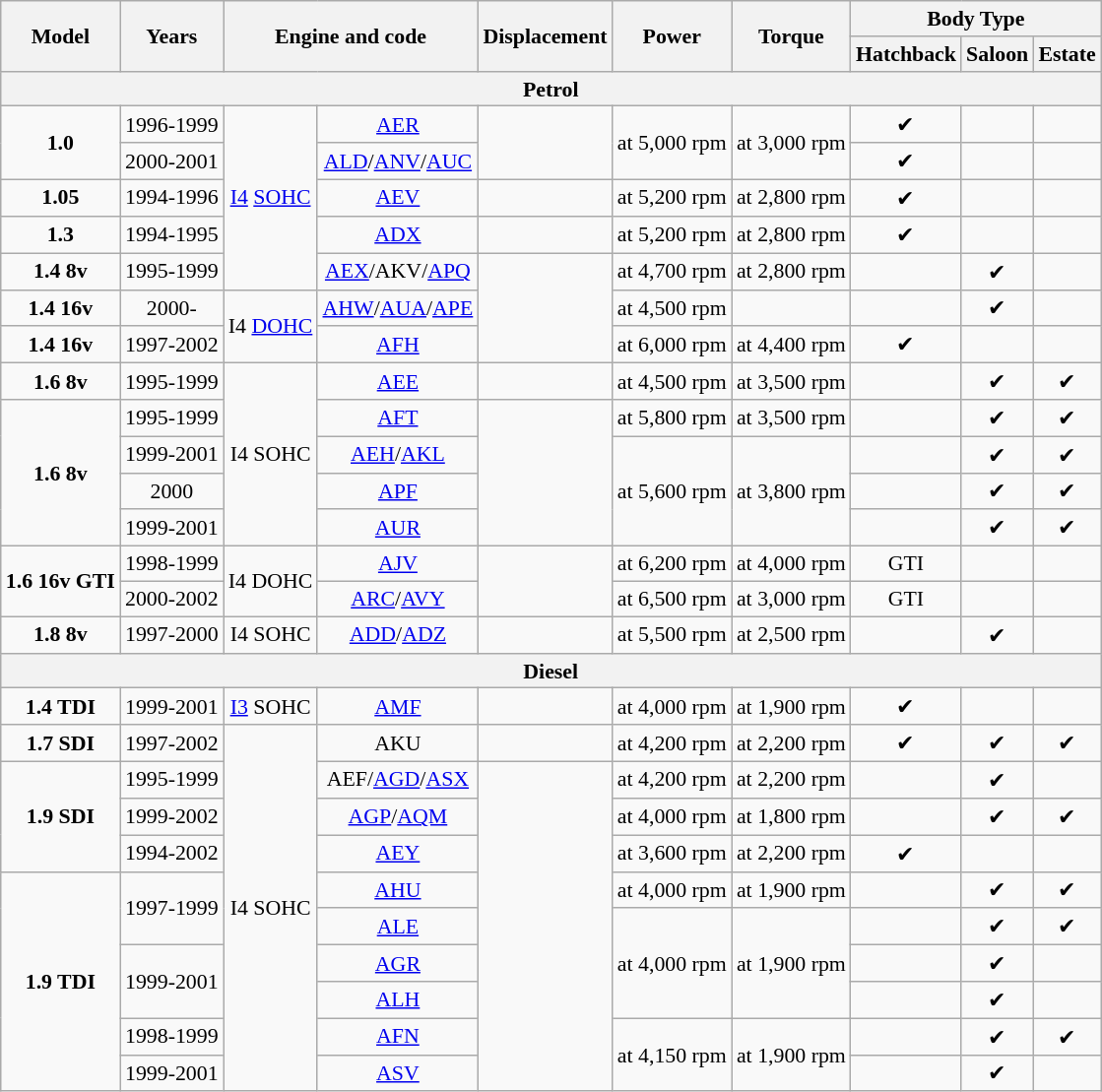<table class="wikitable" style="text-align:center; font-size:91%;">
<tr>
<th rowspan="2">Model</th>
<th rowspan="2">Years</th>
<th colspan="2" rowspan="2">Engine and code</th>
<th rowspan="2">Displacement</th>
<th rowspan="2">Power</th>
<th rowspan="2">Torque</th>
<th colspan="3">Body Type</th>
</tr>
<tr>
<th>Hatchback</th>
<th>Saloon</th>
<th>Estate</th>
</tr>
<tr>
<th colspan="10">Petrol</th>
</tr>
<tr>
<td colspan="1" rowspan="2"><strong>1.0</strong></td>
<td>1996-1999</td>
<td rowspan="5"><a href='#'>I4</a> <a href='#'>SOHC</a></td>
<td><a href='#'>AER</a></td>
<td rowspan="2"></td>
<td rowspan="2"> at 5,000 rpm</td>
<td rowspan="2"> at 3,000 rpm</td>
<td>✔</td>
<td></td>
<td></td>
</tr>
<tr>
<td>2000-2001</td>
<td><a href='#'>ALD</a>/<a href='#'>ANV</a>/<a href='#'>AUC</a></td>
<td>✔</td>
<td></td>
<td></td>
</tr>
<tr>
<td><strong>1.05</strong></td>
<td>1994-1996</td>
<td><a href='#'>AEV</a></td>
<td></td>
<td> at 5,200 rpm</td>
<td> at 2,800 rpm</td>
<td>✔</td>
<td></td>
<td></td>
</tr>
<tr>
<td><strong>1.3</strong></td>
<td>1994-1995</td>
<td><a href='#'>ADX</a></td>
<td></td>
<td> at 5,200 rpm</td>
<td> at 2,800 rpm</td>
<td>✔</td>
<td></td>
<td></td>
</tr>
<tr>
<td><strong>1.4 8v</strong></td>
<td>1995-1999</td>
<td><a href='#'>AEX</a>/AKV/<a href='#'>APQ</a></td>
<td rowspan="3"></td>
<td> at 4,700 rpm</td>
<td> at 2,800 rpm</td>
<td></td>
<td>✔</td>
<td></td>
</tr>
<tr>
<td><strong>1.4 16v</strong></td>
<td>2000-</td>
<td rowspan="2">I4 <a href='#'>DOHC</a></td>
<td><a href='#'>AHW</a>/<a href='#'>AUA</a>/<a href='#'>APE</a></td>
<td> at 4,500 rpm</td>
<td></td>
<td></td>
<td>✔</td>
<td></td>
</tr>
<tr>
<td><strong>1.4 16v</strong></td>
<td>1997-2002</td>
<td><a href='#'>AFH</a></td>
<td> at 6,000 rpm</td>
<td> at 4,400 rpm</td>
<td>✔</td>
<td></td>
<td></td>
</tr>
<tr>
<td><strong>1.6 8v</strong></td>
<td>1995-1999</td>
<td rowspan="5">I4 SOHC</td>
<td><a href='#'>AEE</a></td>
<td></td>
<td> at 4,500 rpm</td>
<td> at 3,500 rpm</td>
<td></td>
<td>✔</td>
<td>✔</td>
</tr>
<tr>
<td colspan="1" rowspan="4"><strong>1.6 8v</strong></td>
<td>1995-1999</td>
<td><a href='#'>AFT</a></td>
<td rowspan="4"></td>
<td> at 5,800 rpm</td>
<td> at 3,500 rpm</td>
<td></td>
<td>✔</td>
<td>✔</td>
</tr>
<tr>
<td>1999-2001</td>
<td><a href='#'>AEH</a>/<a href='#'>AKL</a></td>
<td rowspan="3"> at 5,600 rpm</td>
<td rowspan="3"> at 3,800 rpm</td>
<td></td>
<td>✔</td>
<td>✔</td>
</tr>
<tr>
<td>2000</td>
<td><a href='#'>APF</a></td>
<td></td>
<td>✔</td>
<td>✔</td>
</tr>
<tr>
<td>1999-2001</td>
<td><a href='#'>AUR</a></td>
<td></td>
<td>✔</td>
<td>✔</td>
</tr>
<tr>
<td colspan="1" rowspan="2"><strong>1.6 16v GTI</strong></td>
<td>1998-1999</td>
<td rowspan="2">I4 DOHC</td>
<td><a href='#'>AJV</a></td>
<td rowspan="2"></td>
<td> at 6,200 rpm</td>
<td> at 4,000 rpm</td>
<td>GTI</td>
<td></td>
<td></td>
</tr>
<tr>
<td>2000-2002</td>
<td><a href='#'>ARC</a>/<a href='#'>AVY</a></td>
<td> at 6,500 rpm</td>
<td> at 3,000 rpm</td>
<td>GTI</td>
<td></td>
<td></td>
</tr>
<tr>
<td><strong>1.8 8v</strong></td>
<td>1997-2000</td>
<td>I4 SOHC</td>
<td><a href='#'>ADD</a>/<a href='#'>ADZ</a></td>
<td></td>
<td> at 5,500 rpm</td>
<td> at 2,500 rpm</td>
<td></td>
<td>✔</td>
<td></td>
</tr>
<tr>
<th colspan="10">Diesel</th>
</tr>
<tr>
<td><strong>1.4 TDI</strong></td>
<td>1999-2001</td>
<td><a href='#'>I3</a> SOHC</td>
<td><a href='#'>AMF</a></td>
<td></td>
<td> at 4,000 rpm</td>
<td> at 1,900 rpm</td>
<td>✔</td>
<td></td>
<td></td>
</tr>
<tr>
<td><strong>1.7 SDI</strong></td>
<td>1997-2002</td>
<td colspan="1" rowspan="10">I4 SOHC</td>
<td>AKU</td>
<td></td>
<td> at 4,200 rpm</td>
<td> at 2,200 rpm</td>
<td>✔</td>
<td>✔</td>
<td>✔</td>
</tr>
<tr>
<td colspan="1" rowspan="3"><strong>1.9 SDI</strong></td>
<td>1995-1999</td>
<td>AEF/<a href='#'>AGD</a>/<a href='#'>ASX</a></td>
<td colspan="1" rowspan="9"></td>
<td> at 4,200 rpm</td>
<td> at 2,200 rpm</td>
<td></td>
<td>✔</td>
<td></td>
</tr>
<tr>
<td>1999-2002</td>
<td><a href='#'>AGP</a>/<a href='#'>AQM</a></td>
<td> at 4,000 rpm</td>
<td> at 1,800 rpm</td>
<td></td>
<td>✔</td>
<td>✔</td>
</tr>
<tr>
<td>1994-2002</td>
<td><a href='#'>AEY</a></td>
<td> at 3,600 rpm</td>
<td> at 2,200 rpm</td>
<td>✔</td>
<td></td>
<td></td>
</tr>
<tr>
<td colspan="1" rowspan="6"><strong>1.9 TDI</strong></td>
<td colspan="1" rowspan="2">1997-1999</td>
<td><a href='#'>AHU</a></td>
<td> at 4,000 rpm</td>
<td> at 1,900 rpm</td>
<td></td>
<td>✔</td>
<td>✔</td>
</tr>
<tr>
<td><a href='#'>ALE</a></td>
<td colspan="1" rowspan="3"> at 4,000 rpm</td>
<td colspan="1" rowspan="3"> at 1,900 rpm</td>
<td></td>
<td>✔</td>
<td>✔</td>
</tr>
<tr>
<td colspan="1" rowspan="2">1999-2001</td>
<td><a href='#'>AGR</a></td>
<td></td>
<td>✔</td>
<td></td>
</tr>
<tr>
<td><a href='#'>ALH</a></td>
<td></td>
<td>✔</td>
<td></td>
</tr>
<tr>
<td>1998-1999</td>
<td><a href='#'>AFN</a></td>
<td colspan="1" rowspan="2"> at 4,150 rpm</td>
<td colspan="1" rowspan="2"> at 1,900 rpm</td>
<td></td>
<td>✔</td>
<td>✔</td>
</tr>
<tr>
<td>1999-2001</td>
<td><a href='#'>ASV</a></td>
<td></td>
<td>✔</td>
<td></td>
</tr>
</table>
